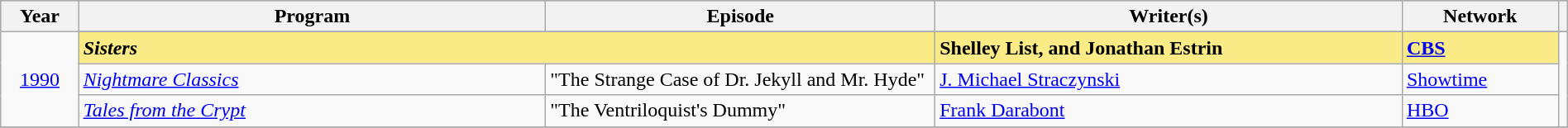<table class="wikitable" style="width:100%">
<tr bgcolor="#bebebe">
<th width="5%">Year</th>
<th width="30%">Program</th>
<th width="25%">Episode</th>
<th width="30%">Writer(s)</th>
<th width="10%">Network</th>
<th scope="col" style="width:2%;" class="unsortable"></th>
</tr>
<tr>
<td rowspan="4" style="text-align:center"><a href='#'>1990</a></td>
</tr>
<tr>
<td colspan="2" style="background:#FAEB86"><strong><em>Sisters</em></strong></td>
<td style="background:#FAEB86"><strong>Shelley List, and Jonathan Estrin</strong></td>
<td style="background:#FAEB86"><strong><a href='#'>CBS</a></strong></td>
<td rowspan="3"></td>
</tr>
<tr>
<td><em><a href='#'>Nightmare Classics</a></em></td>
<td>"The Strange Case of Dr. Jekyll and Mr. Hyde"</td>
<td><a href='#'>J. Michael Straczynski</a></td>
<td><a href='#'>Showtime</a></td>
</tr>
<tr>
<td><em><a href='#'>Tales from the Crypt</a></em></td>
<td>"The Ventriloquist's Dummy"</td>
<td><a href='#'>Frank Darabont</a></td>
<td><a href='#'>HBO</a></td>
</tr>
<tr>
</tr>
</table>
